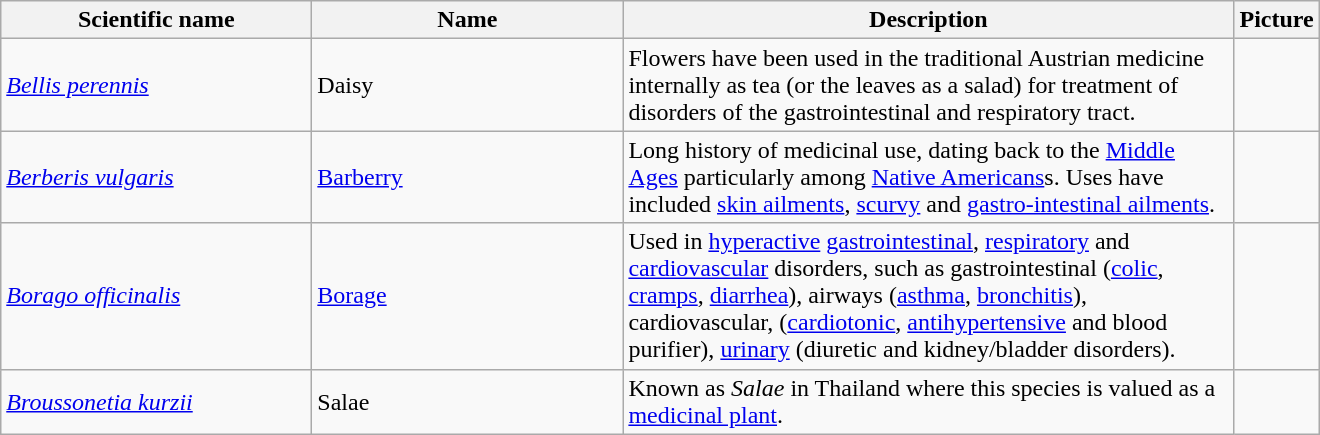<table class="wikitable sortable">
<tr>
<th width=200px>Scientific name</th>
<th width=200px>Name</th>
<th width=400px>Description</th>
<th>Picture</th>
</tr>
<tr>
<td><em><a href='#'>Bellis perennis</a></em></td>
<td>Daisy</td>
<td>Flowers have been used in the traditional Austrian medicine internally as tea (or the leaves as a salad) for treatment of disorders of the gastrointestinal and respiratory tract.</td>
<td></td>
</tr>
<tr>
<td><em><a href='#'>Berberis vulgaris</a></em></td>
<td><a href='#'>Barberry</a></td>
<td>Long history of medicinal use, dating back to the <a href='#'>Middle Ages</a> particularly among <a href='#'>Native Americans</a>s. Uses have included <a href='#'>skin ailments</a>, <a href='#'>scurvy</a> and <a href='#'>gastro-intestinal ailments</a>.</td>
<td></td>
</tr>
<tr>
<td><em><a href='#'>Borago officinalis</a></em></td>
<td><a href='#'>Borage</a></td>
<td>Used in <a href='#'>hyperactive</a> <a href='#'>gastrointestinal</a>, <a href='#'>respiratory</a> and <a href='#'>cardiovascular</a> disorders, such as gastrointestinal (<a href='#'>colic</a>, <a href='#'>cramps</a>, <a href='#'>diarrhea</a>), airways (<a href='#'>asthma</a>, <a href='#'>bronchitis</a>), cardiovascular, (<a href='#'>cardiotonic</a>, <a href='#'>antihypertensive</a> and blood purifier), <a href='#'>urinary</a> (diuretic and kidney/bladder disorders).</td>
<td></td>
</tr>
<tr>
<td><em><a href='#'>Broussonetia kurzii</a></em></td>
<td>Salae</td>
<td>Known as <em>Salae</em> in Thailand where this species is valued as a <a href='#'>medicinal plant</a>.</td>
<td></td>
</tr>
</table>
